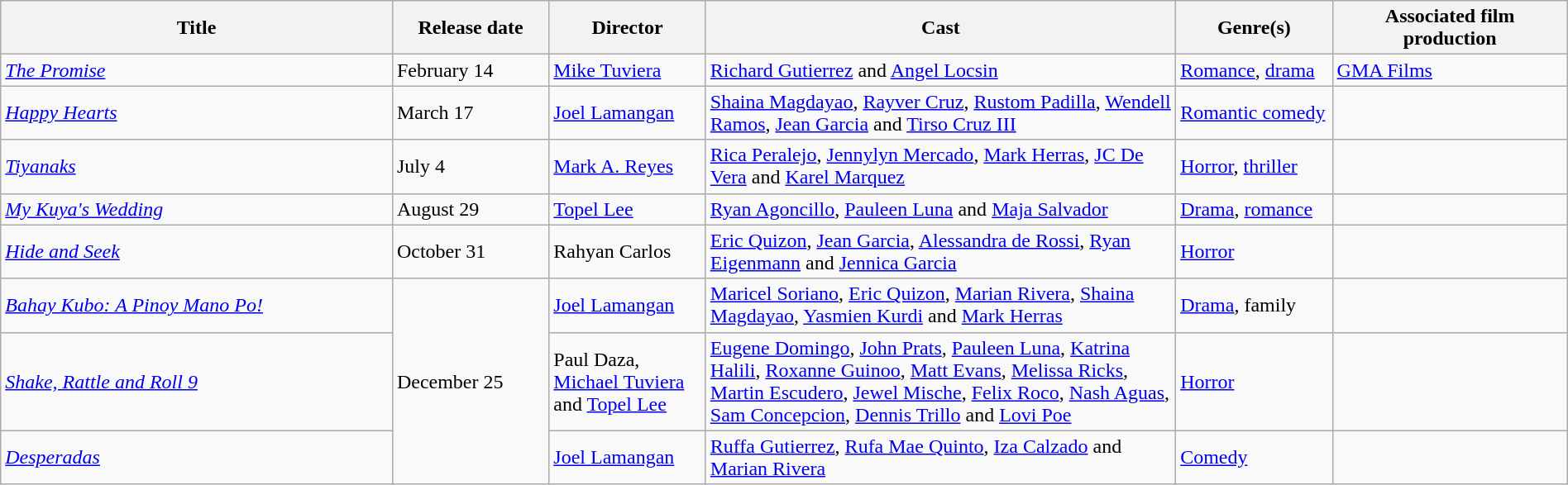<table class="wikitable" style="width:100%;">
<tr>
<th style="width:25%;">Title</th>
<th style="width:10%;">Release date</th>
<th style="width:10%;">Director</th>
<th style="width:30%;">Cast</th>
<th style="width:10%;">Genre(s)</th>
<th style="width:15%;">Associated film production</th>
</tr>
<tr>
<td><em><a href='#'>The Promise</a></em></td>
<td>February 14</td>
<td><a href='#'>Mike Tuviera</a></td>
<td><a href='#'>Richard Gutierrez</a> and <a href='#'>Angel Locsin</a></td>
<td><a href='#'>Romance</a>, <a href='#'>drama</a></td>
<td><a href='#'>GMA Films</a></td>
</tr>
<tr>
<td><em><a href='#'>Happy Hearts</a></em></td>
<td>March 17</td>
<td><a href='#'>Joel Lamangan</a></td>
<td><a href='#'>Shaina Magdayao</a>, <a href='#'>Rayver Cruz</a>, <a href='#'>Rustom Padilla</a>, <a href='#'>Wendell Ramos</a>, <a href='#'>Jean Garcia</a> and <a href='#'>Tirso Cruz III</a></td>
<td><a href='#'>Romantic comedy</a></td>
<td></td>
</tr>
<tr>
<td><em><a href='#'>Tiyanaks</a></em></td>
<td>July 4</td>
<td><a href='#'>Mark A. Reyes</a></td>
<td><a href='#'>Rica Peralejo</a>, <a href='#'>Jennylyn Mercado</a>, <a href='#'>Mark Herras</a>, <a href='#'>JC De Vera</a> and <a href='#'>Karel Marquez</a></td>
<td><a href='#'>Horror</a>, <a href='#'>thriller</a></td>
<td></td>
</tr>
<tr>
<td><em><a href='#'>My Kuya's Wedding</a></em></td>
<td>August 29</td>
<td><a href='#'>Topel Lee</a></td>
<td><a href='#'>Ryan Agoncillo</a>, <a href='#'>Pauleen Luna</a> and <a href='#'>Maja Salvador</a></td>
<td><a href='#'>Drama</a>, <a href='#'>romance</a></td>
<td></td>
</tr>
<tr>
<td><em><a href='#'>Hide and Seek</a></em></td>
<td>October 31</td>
<td>Rahyan Carlos</td>
<td><a href='#'>Eric Quizon</a>, <a href='#'>Jean Garcia</a>, <a href='#'>Alessandra de Rossi</a>, <a href='#'>Ryan Eigenmann</a> and <a href='#'>Jennica Garcia</a></td>
<td><a href='#'>Horror</a></td>
<td></td>
</tr>
<tr>
<td><em><a href='#'>Bahay Kubo: A Pinoy Mano Po!</a></em></td>
<td rowspan="3">December 25</td>
<td><a href='#'>Joel Lamangan</a></td>
<td><a href='#'>Maricel Soriano</a>, <a href='#'>Eric Quizon</a>, <a href='#'>Marian Rivera</a>, <a href='#'>Shaina Magdayao</a>, <a href='#'>Yasmien Kurdi</a> and <a href='#'>Mark Herras</a></td>
<td><a href='#'>Drama</a>, family</td>
<td></td>
</tr>
<tr>
<td><em><a href='#'>Shake, Rattle and Roll 9</a></em></td>
<td>Paul Daza, <a href='#'>Michael Tuviera</a> and <a href='#'>Topel Lee</a></td>
<td><a href='#'>Eugene Domingo</a>, <a href='#'>John Prats</a>, <a href='#'>Pauleen Luna</a>, <a href='#'>Katrina Halili</a>, <a href='#'>Roxanne Guinoo</a>, <a href='#'>Matt Evans</a>, <a href='#'>Melissa Ricks</a>, <a href='#'>Martin Escudero</a>, <a href='#'>Jewel Mische</a>, <a href='#'>Felix Roco</a>, <a href='#'>Nash Aguas</a>, <a href='#'>Sam Concepcion</a>, <a href='#'>Dennis Trillo</a> and <a href='#'>Lovi Poe</a></td>
<td><a href='#'>Horror</a></td>
<td></td>
</tr>
<tr>
<td><em><a href='#'>Desperadas</a></em></td>
<td><a href='#'>Joel Lamangan</a></td>
<td><a href='#'>Ruffa Gutierrez</a>, <a href='#'>Rufa Mae Quinto</a>, <a href='#'>Iza Calzado</a> and <a href='#'>Marian Rivera</a></td>
<td><a href='#'>Comedy</a></td>
</tr>
</table>
